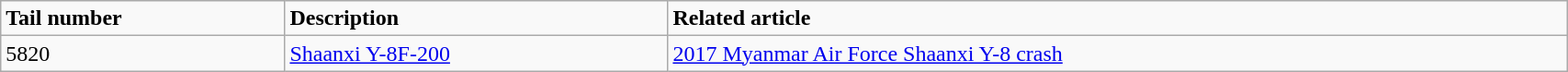<table class="wikitable" width="90%">
<tr>
<td><strong>Tail number</strong></td>
<td><strong>Description</strong></td>
<td><strong>Related article</strong></td>
</tr>
<tr>
<td>5820</td>
<td><a href='#'>Shaanxi Y-8F-200</a></td>
<td><a href='#'>2017 Myanmar Air Force Shaanxi Y-8 crash</a></td>
</tr>
</table>
